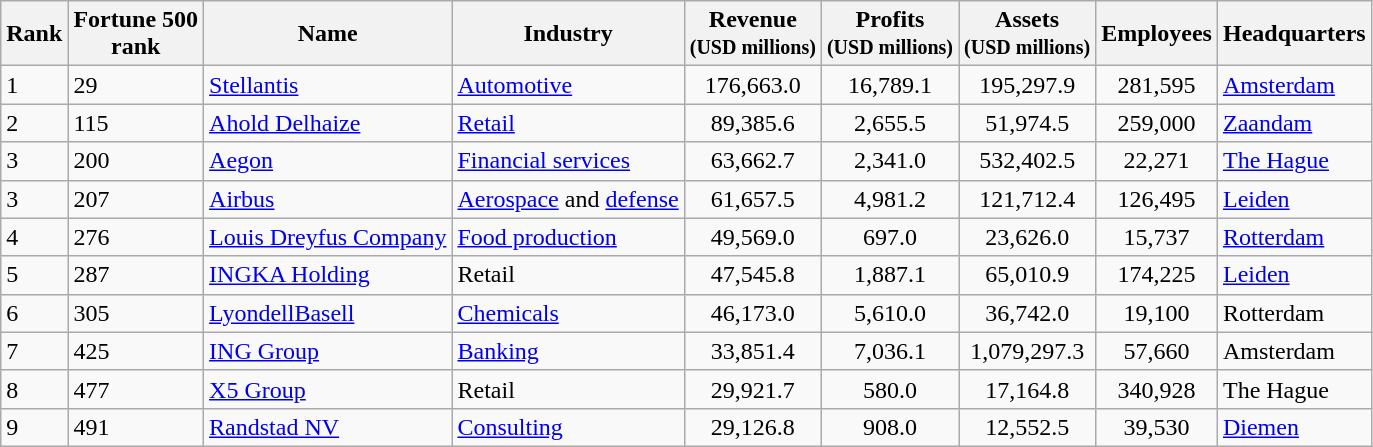<table class="wikitable sortable">
<tr>
<th>Rank</th>
<th>Fortune 500<br>rank</th>
<th>Name</th>
<th>Industry</th>
<th>Revenue<br><small>(USD millions)</small></th>
<th>Profits<br><small>(USD millions)</small></th>
<th>Assets<br> <small>(USD millions)</small></th>
<th>Employees</th>
<th>Headquarters</th>
</tr>
<tr>
<td>1</td>
<td>29</td>
<td><a href='#'>Stellantis</a></td>
<td><a href='#'>Automotive</a></td>
<td style="text-align:center;">176,663.0</td>
<td style="text-align:center;">16,789.1</td>
<td style="text-align:center;">195,297.9</td>
<td style="text-align:center;">281,595</td>
<td><a href='#'>Amsterdam</a></td>
</tr>
<tr>
<td>2</td>
<td>115</td>
<td><a href='#'>Ahold Delhaize</a></td>
<td><a href='#'>Retail</a></td>
<td style="text-align:center;">89,385.6</td>
<td style="text-align:center;">2,655.5</td>
<td style="text-align:center;">51,974.5</td>
<td style="text-align:center;">259,000</td>
<td><a href='#'>Zaandam</a></td>
</tr>
<tr>
<td>3</td>
<td>200</td>
<td><a href='#'>Aegon</a></td>
<td><a href='#'>Financial services</a></td>
<td style="text-align:center;">63,662.7</td>
<td style="text-align:center;">2,341.0</td>
<td style="text-align:center;">532,402.5</td>
<td style="text-align:center;">22,271</td>
<td><a href='#'>The Hague</a></td>
</tr>
<tr>
<td>3</td>
<td>207</td>
<td><a href='#'>Airbus</a></td>
<td><a href='#'>Aerospace</a> and <a href='#'>defense</a></td>
<td style="text-align:center;">61,657.5</td>
<td style="text-align:center;">4,981.2</td>
<td style="text-align:center;">121,712.4</td>
<td style="text-align:center;">126,495</td>
<td><a href='#'>Leiden</a></td>
</tr>
<tr>
<td>4</td>
<td>276</td>
<td><a href='#'>Louis Dreyfus Company</a></td>
<td><a href='#'>Food production</a></td>
<td style="text-align:center;">49,569.0</td>
<td style="text-align:center;">697.0</td>
<td style="text-align:center;">23,626.0</td>
<td style="text-align:center;">15,737</td>
<td><a href='#'>Rotterdam</a></td>
</tr>
<tr>
<td>5</td>
<td>287</td>
<td><a href='#'>INGKA Holding</a></td>
<td>Retail</td>
<td style="text-align:center;">47,545.8</td>
<td style="text-align:center;">1,887.1</td>
<td style="text-align:center;">65,010.9</td>
<td style="text-align:center;">174,225</td>
<td><a href='#'>Leiden</a></td>
</tr>
<tr>
<td>6</td>
<td>305</td>
<td><a href='#'>LyondellBasell</a></td>
<td><a href='#'>Chemicals</a></td>
<td style="text-align:center;">46,173.0</td>
<td style="text-align:center;">5,610.0</td>
<td style="text-align:center;">36,742.0</td>
<td style="text-align:center;">19,100</td>
<td>Rotterdam</td>
</tr>
<tr>
<td>7</td>
<td>425</td>
<td><a href='#'>ING Group</a></td>
<td><a href='#'>Banking</a></td>
<td style="text-align:center;">33,851.4</td>
<td style="text-align:center;">7,036.1</td>
<td style="text-align:center;">1,079,297.3</td>
<td style="text-align:center;">57,660</td>
<td>Amsterdam</td>
</tr>
<tr>
<td>8</td>
<td>477</td>
<td><a href='#'>X5 Group</a></td>
<td>Retail</td>
<td style="text-align:center;">29,921.7</td>
<td style="text-align:center;">580.0</td>
<td style="text-align:center;">17,164.8</td>
<td style="text-align:center;">340,928</td>
<td>The Hague</td>
</tr>
<tr>
<td>9</td>
<td>491</td>
<td><a href='#'>Randstad NV</a></td>
<td><a href='#'>Consulting</a></td>
<td style="text-align:center;">29,126.8</td>
<td style="text-align:center;">908.0</td>
<td style="text-align:center;">12,552.5</td>
<td style="text-align:center;">39,530</td>
<td><a href='#'>Diemen</a></td>
</tr>
</table>
